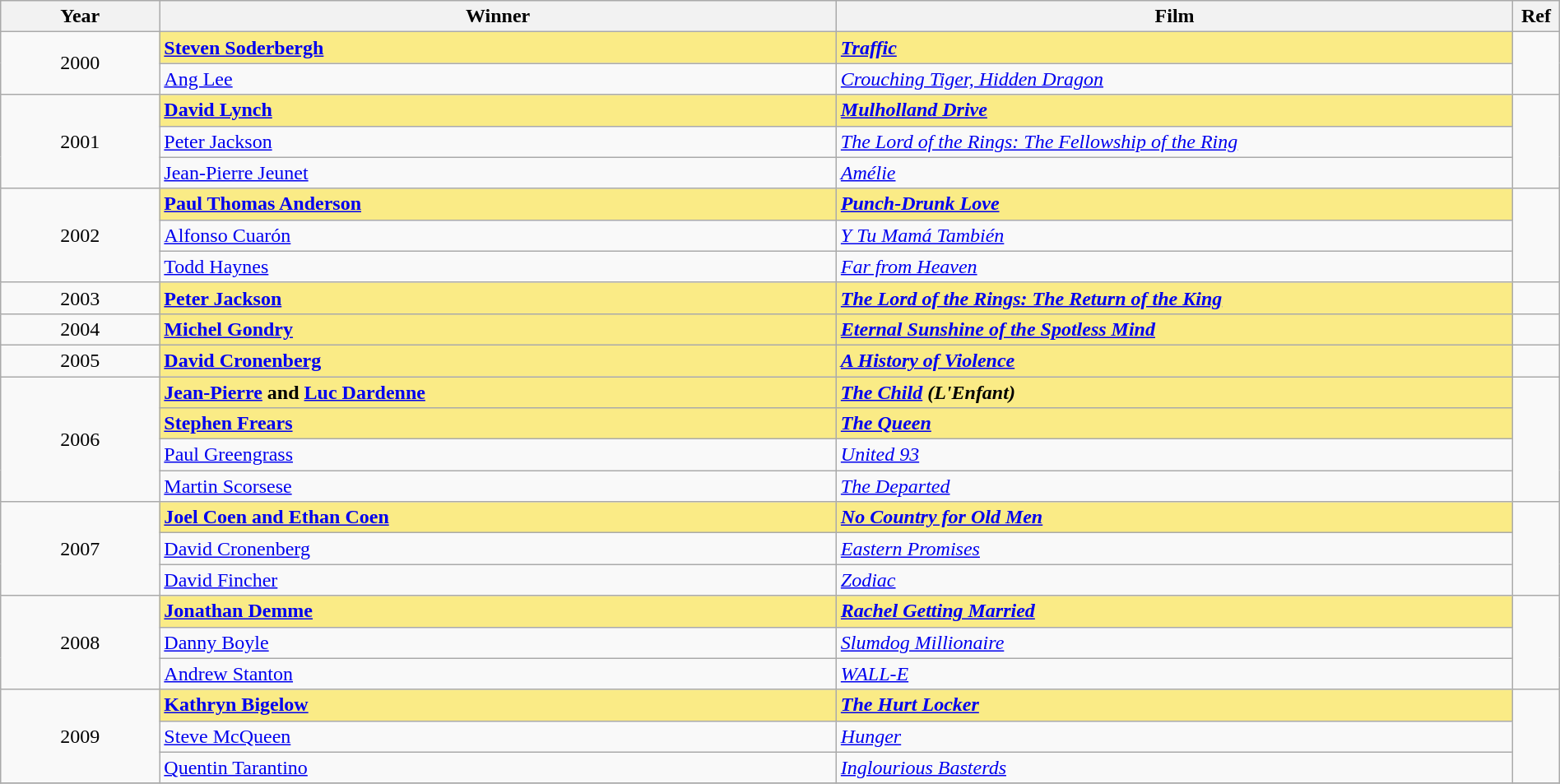<table class="wikitable" width="100%" cellpadding="5">
<tr>
<th width="100"><strong>Year</strong></th>
<th width="450"><strong>Winner</strong></th>
<th width="450"><strong>Film</strong></th>
<th width="15"><strong>Ref</strong></th>
</tr>
<tr>
<td style="text-align:center;" rowspan=2>2000</td>
<td style="background:#FAEB86;"><strong><a href='#'>Steven Soderbergh</a></strong></td>
<td style="background:#FAEB86;"><strong><em><a href='#'>Traffic</a></em></strong></td>
<td rowspan=2></td>
</tr>
<tr>
<td><a href='#'>Ang Lee</a></td>
<td><em><a href='#'>Crouching Tiger, Hidden Dragon</a></em></td>
</tr>
<tr>
<td style="text-align:center;" rowspan=3>2001</td>
<td style="background:#FAEB86;"><strong><a href='#'>David Lynch</a></strong></td>
<td style="background:#FAEB86;"><strong><em><a href='#'>Mulholland Drive</a></em></strong></td>
<td rowspan=3></td>
</tr>
<tr>
<td><a href='#'>Peter Jackson</a></td>
<td><em><a href='#'>The Lord of the Rings: The Fellowship of the Ring</a></em></td>
</tr>
<tr>
<td><a href='#'>Jean-Pierre Jeunet</a></td>
<td><em><a href='#'>Amélie</a></em></td>
</tr>
<tr>
<td style="text-align:center;" rowspan=3>2002</td>
<td style="background:#FAEB86;"><strong><a href='#'>Paul Thomas Anderson</a></strong></td>
<td style="background:#FAEB86;"><strong><em><a href='#'>Punch-Drunk Love</a></em></strong></td>
<td rowspan=3></td>
</tr>
<tr>
<td><a href='#'>Alfonso Cuarón</a></td>
<td><em><a href='#'>Y Tu Mamá También</a></em></td>
</tr>
<tr>
<td><a href='#'>Todd Haynes</a></td>
<td><em><a href='#'>Far from Heaven</a></em></td>
</tr>
<tr>
<td style="text-align:center;">2003</td>
<td style="background:#FAEB86;"><strong><a href='#'>Peter Jackson</a></strong></td>
<td style="background:#FAEB86;"><strong><em><a href='#'>The Lord of the Rings: The Return of the King</a></em></strong></td>
<td></td>
</tr>
<tr>
<td style="text-align:center;">2004</td>
<td style="background:#FAEB86;"><strong><a href='#'>Michel Gondry</a></strong></td>
<td style="background:#FAEB86;"><strong><em><a href='#'>Eternal Sunshine of the Spotless Mind</a></em></strong></td>
<td></td>
</tr>
<tr>
<td style="text-align:center;">2005</td>
<td style="background:#FAEB86;"><strong><a href='#'>David Cronenberg</a></strong></td>
<td style="background:#FAEB86;"><strong><em><a href='#'>A History of Violence</a></em></strong></td>
<td></td>
</tr>
<tr>
<td style="text-align:center;"  rowspan=4>2006</td>
<td style="background:#FAEB86;"><strong><a href='#'>Jean-Pierre</a> and <a href='#'>Luc Dardenne</a></strong></td>
<td style="background:#FAEB86;"><strong><em><a href='#'>The Child</a> (L'Enfant)</em></strong></td>
<td rowspan=4></td>
</tr>
<tr>
<td style="background:#FAEB86;"><strong><a href='#'>Stephen Frears</a></strong></td>
<td style="background:#FAEB86;"><strong><em><a href='#'>The Queen</a></em></strong></td>
</tr>
<tr>
<td><a href='#'>Paul Greengrass</a></td>
<td><em><a href='#'>United 93</a></em></td>
</tr>
<tr>
<td><a href='#'>Martin Scorsese</a></td>
<td><em><a href='#'>The Departed</a></em></td>
</tr>
<tr>
<td style="text-align:center;" rowspan=3>2007</td>
<td style="background:#FAEB86;"><strong><a href='#'>Joel Coen and Ethan Coen</a></strong></td>
<td style="background:#FAEB86;"><strong><em><a href='#'>No Country for Old Men</a></em></strong></td>
<td rowspan=3></td>
</tr>
<tr>
<td><a href='#'>David Cronenberg</a></td>
<td><em><a href='#'>Eastern Promises</a></em></td>
</tr>
<tr>
<td><a href='#'>David Fincher</a></td>
<td><em><a href='#'>Zodiac</a></em></td>
</tr>
<tr>
<td style="text-align:center;" rowspan=3>2008</td>
<td style="background:#FAEB86;"><strong><a href='#'>Jonathan Demme</a></strong></td>
<td style="background:#FAEB86;"><strong><em><a href='#'>Rachel Getting Married</a></em></strong></td>
<td rowspan=3></td>
</tr>
<tr>
<td><a href='#'>Danny Boyle</a></td>
<td><em><a href='#'>Slumdog Millionaire</a></em></td>
</tr>
<tr>
<td><a href='#'>Andrew Stanton</a></td>
<td><em><a href='#'>WALL-E</a></em></td>
</tr>
<tr>
<td style="text-align:center;" rowspan=3>2009</td>
<td style="background:#FAEB86;"><strong><a href='#'>Kathryn Bigelow</a></strong></td>
<td style="background:#FAEB86;"><strong><em><a href='#'>The Hurt Locker</a></em></strong></td>
<td rowspan=3></td>
</tr>
<tr>
<td><a href='#'>Steve McQueen</a></td>
<td><em><a href='#'>Hunger</a></em></td>
</tr>
<tr>
<td><a href='#'>Quentin Tarantino</a></td>
<td><em><a href='#'>Inglourious Basterds</a></em></td>
</tr>
<tr>
</tr>
</table>
